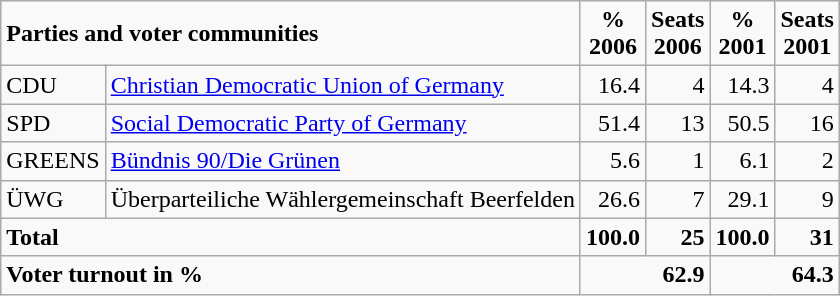<table class="wikitable">
<tr --  class="hintergrundfarbe5">
<td colspan="2"><strong>Parties and voter communities</strong></td>
<td align="center"><strong>%<br>2006</strong></td>
<td align="center"><strong>Seats<br>2006</strong></td>
<td align="center"><strong>%<br>2001</strong></td>
<td align="center"><strong>Seats<br>2001</strong></td>
</tr>
<tr --->
<td>CDU</td>
<td><a href='#'>Christian Democratic Union of Germany</a></td>
<td align="right">16.4</td>
<td align="right">4</td>
<td align="right">14.3</td>
<td align="right">4</td>
</tr>
<tr --->
<td>SPD</td>
<td><a href='#'>Social Democratic Party of Germany</a></td>
<td align="right">51.4</td>
<td align="right">13</td>
<td align="right">50.5</td>
<td align="right">16</td>
</tr>
<tr --->
<td>GREENS</td>
<td><a href='#'>Bündnis 90/Die Grünen</a></td>
<td align="right">5.6</td>
<td align="right">1</td>
<td align="right">6.1</td>
<td align="right">2</td>
</tr>
<tr --->
<td>ÜWG</td>
<td>Überparteiliche Wählergemeinschaft Beerfelden</td>
<td align="right">26.6</td>
<td align="right">7</td>
<td align="right">29.1</td>
<td align="right">9</td>
</tr>
<tr --- class="hintergrundfarbe5">
<td colspan="2"><strong>Total</strong></td>
<td align="right"><strong>100.0</strong></td>
<td align="right"><strong>25</strong></td>
<td align="right"><strong>100.0</strong></td>
<td align="right"><strong>31</strong></td>
</tr>
<tr --- class="hintergrundfarbe5">
<td colspan="2"><strong>Voter turnout in %</strong></td>
<td colspan="2" align="right"><strong>62.9</strong></td>
<td colspan="2" align="right"><strong>64.3</strong></td>
</tr>
</table>
